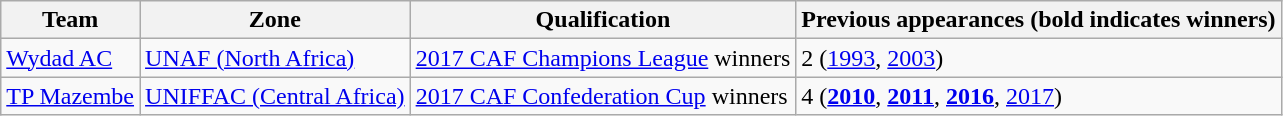<table class="wikitable">
<tr>
<th>Team</th>
<th>Zone</th>
<th>Qualification</th>
<th>Previous appearances (bold indicates winners)</th>
</tr>
<tr>
<td> <a href='#'>Wydad AC</a></td>
<td><a href='#'>UNAF (North Africa)</a></td>
<td><a href='#'>2017 CAF Champions League</a> winners</td>
<td>2 (<a href='#'>1993</a>, <a href='#'>2003</a>)</td>
</tr>
<tr>
<td> <a href='#'>TP Mazembe</a></td>
<td><a href='#'>UNIFFAC (Central Africa)</a></td>
<td><a href='#'>2017 CAF Confederation Cup</a> winners</td>
<td>4 (<strong><a href='#'>2010</a></strong>, <strong><a href='#'>2011</a></strong>, <strong><a href='#'>2016</a></strong>, <a href='#'>2017</a>)</td>
</tr>
</table>
